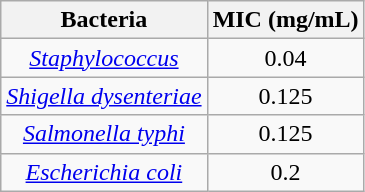<table Class="wikitable" style="text-align:center">
<tr>
<th>Bacteria</th>
<th>MIC (mg/mL)</th>
</tr>
<tr>
<td><em><a href='#'>Staphylococcus</a></em></td>
<td>0.04</td>
</tr>
<tr>
<td><em><a href='#'>Shigella dysenteriae</a></em></td>
<td>0.125</td>
</tr>
<tr>
<td><em><a href='#'>Salmonella typhi</a></em></td>
<td>0.125</td>
</tr>
<tr>
<td><em><a href='#'>Escherichia coli</a></em></td>
<td>0.2</td>
</tr>
</table>
